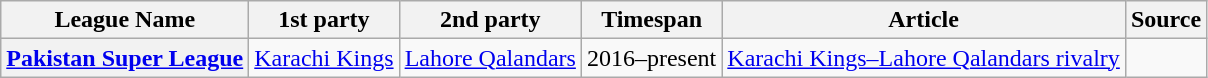<table class="wikitable">
<tr>
<th>League Name</th>
<th>1st party</th>
<th>2nd party</th>
<th>Timespan</th>
<th>Article</th>
<th article class="unsortable">Source</th>
</tr>
<tr>
<th><a href='#'>Pakistan Super League</a></th>
<td><a href='#'>Karachi Kings</a></td>
<td><a href='#'>Lahore Qalandars</a></td>
<td>2016–present</td>
<td><a href='#'>Karachi Kings–Lahore Qalandars rivalry</a></td>
<td></td>
</tr>
</table>
